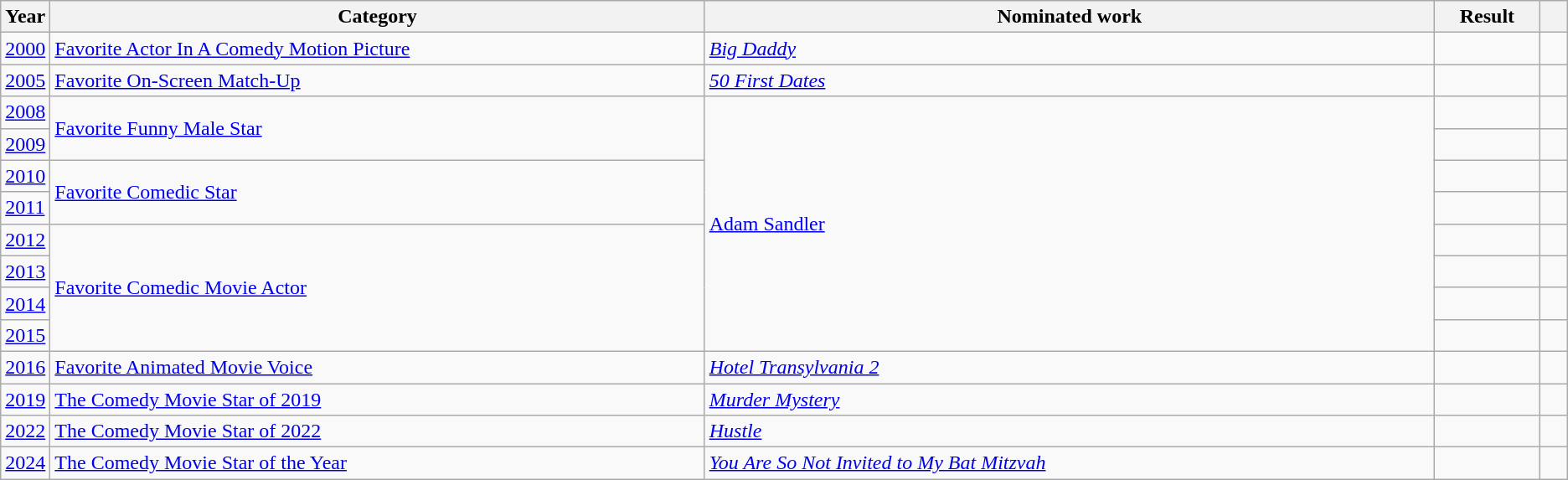<table class="wikitable sortable">
<tr>
<th scope="col" style="width:1em;">Year</th>
<th scope="col" style="width:35em;">Category</th>
<th scope="col" style="width:39em;">Nominated work</th>
<th scope="col" style="width:5em;">Result</th>
<th scope="col" style="width:1em;"class="unsortable"></th>
</tr>
<tr>
<td><a href='#'>2000</a></td>
<td><a href='#'>Favorite Actor In A Comedy Motion Picture</a></td>
<td><em><a href='#'>Big Daddy</a></em></td>
<td></td>
<td></td>
</tr>
<tr>
<td><a href='#'>2005</a></td>
<td><a href='#'>Favorite On-Screen Match-Up</a></td>
<td><em><a href='#'>50 First Dates</a></em></td>
<td></td>
<td></td>
</tr>
<tr>
<td><a href='#'>2008</a></td>
<td rowspan="2"><a href='#'>Favorite Funny Male Star</a></td>
<td rowspan="8"><a href='#'>Adam Sandler</a></td>
<td></td>
<td></td>
</tr>
<tr>
<td><a href='#'>2009</a></td>
<td></td>
<td></td>
</tr>
<tr>
<td><a href='#'>2010</a></td>
<td rowspan="2"><a href='#'>Favorite Comedic Star</a></td>
<td></td>
<td></td>
</tr>
<tr>
<td><a href='#'>2011</a></td>
<td></td>
<td></td>
</tr>
<tr>
<td><a href='#'>2012</a></td>
<td rowspan="4"><a href='#'>Favorite Comedic Movie Actor</a></td>
<td></td>
<td></td>
</tr>
<tr>
<td><a href='#'>2013</a></td>
<td></td>
<td></td>
</tr>
<tr>
<td><a href='#'>2014</a></td>
<td></td>
<td></td>
</tr>
<tr>
<td><a href='#'>2015</a></td>
<td></td>
<td></td>
</tr>
<tr>
<td><a href='#'>2016</a></td>
<td><a href='#'>Favorite Animated Movie Voice</a></td>
<td><em><a href='#'>Hotel Transylvania 2</a></em></td>
<td></td>
<td></td>
</tr>
<tr>
<td><a href='#'>2019</a></td>
<td><a href='#'>The Comedy Movie Star of 2019</a></td>
<td><em><a href='#'>Murder Mystery</a></em></td>
<td></td>
<td></td>
</tr>
<tr>
<td><a href='#'>2022</a></td>
<td><a href='#'>The Comedy Movie Star of 2022</a></td>
<td><em><a href='#'>Hustle</a></em></td>
<td></td>
<td></td>
</tr>
<tr>
<td><a href='#'>2024</a></td>
<td><a href='#'>The Comedy Movie Star of the Year</a></td>
<td><em><a href='#'>You Are So Not Invited to My Bat Mitzvah</a></em></td>
<td></td>
<td></td>
</tr>
</table>
